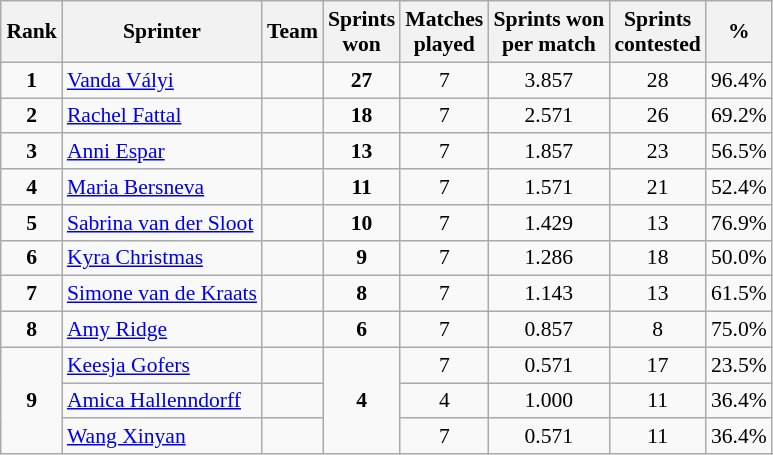<table class="wikitable sortable" style="text-align: center; font-size: 90%; margin-left: 1em;">
<tr>
<th>Rank</th>
<th>Sprinter</th>
<th>Team</th>
<th>Sprints<br>won</th>
<th>Matches<br>played</th>
<th>Sprints won<br>per match</th>
<th>Sprints<br>contested</th>
<th>%</th>
</tr>
<tr>
<td><strong>1</strong></td>
<td style="text-align: left;" data-sort-value="Vályi, Vanda"><a href='#'>Vanda Vályi</a></td>
<td style="text-align: left;"></td>
<td><strong>27</strong></td>
<td>7</td>
<td>3.857</td>
<td>28</td>
<td>96.4%</td>
</tr>
<tr>
<td><strong>2</strong></td>
<td style="text-align: left;" data-sort-value="Fattal, Rachel"><a href='#'>Rachel Fattal</a></td>
<td style="text-align: left;"></td>
<td><strong>18</strong></td>
<td>7</td>
<td>2.571</td>
<td>26</td>
<td>69.2%</td>
</tr>
<tr>
<td><strong>3</strong></td>
<td style="text-align: left;" data-sort-value="Espar, Anni"><a href='#'>Anni Espar</a></td>
<td style="text-align: left;"></td>
<td><strong>13</strong></td>
<td>7</td>
<td>1.857</td>
<td>23</td>
<td>56.5%</td>
</tr>
<tr>
<td><strong>4</strong></td>
<td style="text-align: left;" data-sort-value="Bersneva, Maria"><a href='#'>Maria Bersneva</a></td>
<td style="text-align: left;"></td>
<td><strong>11</strong></td>
<td>7</td>
<td>1.571</td>
<td>21</td>
<td>52.4%</td>
</tr>
<tr>
<td><strong>5</strong></td>
<td style="text-align: left;" data-sort-value="Sloot, Sabrina van der"><a href='#'>Sabrina van der Sloot</a></td>
<td style="text-align: left;"></td>
<td><strong>10</strong></td>
<td>7</td>
<td>1.429</td>
<td>13</td>
<td>76.9%</td>
</tr>
<tr>
<td><strong>6</strong></td>
<td style="text-align: left;" data-sort-value="Christmas, Kyra"><a href='#'>Kyra Christmas</a></td>
<td style="text-align: left;"></td>
<td><strong>9</strong></td>
<td>7</td>
<td>1.286</td>
<td>18</td>
<td>50.0%</td>
</tr>
<tr>
<td><strong>7</strong></td>
<td style="text-align: left;" data-sort-value="Kraats, Simone van de"><a href='#'>Simone van de Kraats</a></td>
<td style="text-align: left;"></td>
<td><strong>8</strong></td>
<td>7</td>
<td>1.143</td>
<td>13</td>
<td>61.5%</td>
</tr>
<tr>
<td><strong>8</strong></td>
<td style="text-align: left;" data-sort-value="Ridge, Amy"><a href='#'>Amy Ridge</a></td>
<td style="text-align: left;"></td>
<td><strong>6</strong></td>
<td>7</td>
<td>0.857</td>
<td>8</td>
<td>75.0%</td>
</tr>
<tr>
<td rowspan="3"><strong>9</strong></td>
<td style="text-align: left;" data-sort-value="Gofers, Keesja"><a href='#'>Keesja Gofers</a></td>
<td style="text-align: left;"></td>
<td rowspan="3"><strong>4</strong></td>
<td>7</td>
<td>0.571</td>
<td>17</td>
<td>23.5%</td>
</tr>
<tr>
<td style="text-align: left;" data-sort-value="Hallenndorff, Amica"><a href='#'>Amica Hallenndorff</a></td>
<td style="text-align: left;"></td>
<td>4</td>
<td>1.000</td>
<td>11</td>
<td>36.4%</td>
</tr>
<tr>
<td style="text-align: left;" data-sort-value="Wang, Xinyan"><a href='#'>Wang Xinyan</a></td>
<td style="text-align: left;"></td>
<td>7</td>
<td>0.571</td>
<td>11</td>
<td>36.4%</td>
</tr>
</table>
